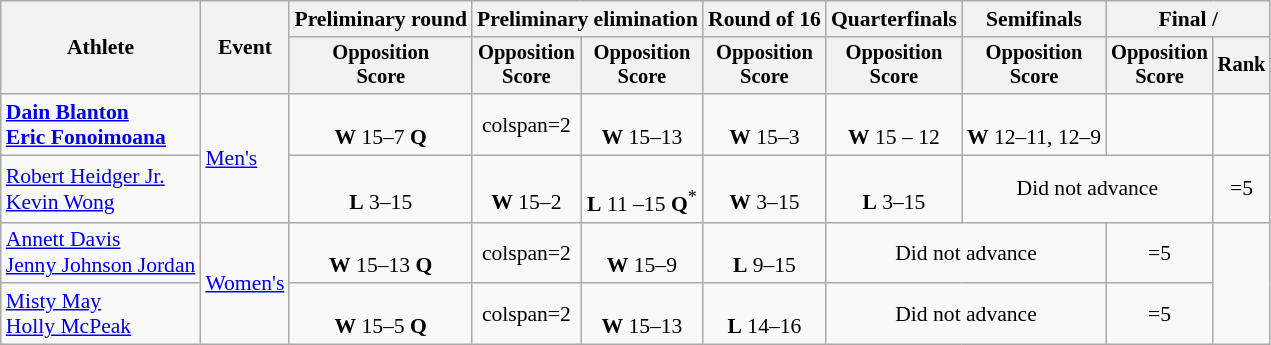<table class=wikitable style=font-size:90%;text-align:center>
<tr>
<th rowspan=2>Athlete</th>
<th rowspan=2>Event</th>
<th>Preliminary round</th>
<th colspan=2>Preliminary elimination</th>
<th>Round of 16</th>
<th>Quarterfinals</th>
<th>Semifinals</th>
<th colspan=2>Final / </th>
</tr>
<tr style=font-size:95%>
<th>Opposition<br>Score</th>
<th>Opposition<br>Score</th>
<th>Opposition<br>Score</th>
<th>Opposition<br>Score</th>
<th>Opposition<br>Score</th>
<th>Opposition<br>Score</th>
<th>Opposition<br>Score</th>
<th>Rank</th>
</tr>
<tr>
<td align=left><strong><a href='#'>Dain Blanton</a><br><a href='#'>Eric Fonoimoana</a></strong></td>
<td align=left rowspan=2><a href='#'>Men's</a></td>
<td><br><strong>W</strong> 15–7 <strong>Q</strong></td>
<td>colspan=2 </td>
<td><br><strong>W</strong> 15–13</td>
<td><br><strong>W</strong> 15–3</td>
<td><br><strong>W</strong> 15 – 12</td>
<td><br><strong>W</strong> 12–11, 12–9</td>
<td></td>
</tr>
<tr>
<td align=left><a href='#'>Robert Heidger Jr.</a><br><a href='#'>Kevin Wong</a></td>
<td><br><strong>L</strong> 3–15</td>
<td><br><strong>W</strong> 15–2</td>
<td><br><strong>L</strong> 11 –15 <strong>Q</strong><sup>*</sup></td>
<td><br><strong>W</strong> 3–15</td>
<td><br><strong>L</strong> 3–15</td>
<td colspan=2>Did not advance</td>
<td>=5</td>
</tr>
<tr>
<td align=left><a href='#'>Annett Davis</a><br><a href='#'>Jenny Johnson Jordan</a></td>
<td align=left rowspan=2><a href='#'>Women's</a></td>
<td><br><strong>W</strong> 15–13 <strong>Q</strong></td>
<td>colspan=2 </td>
<td><br><strong>W</strong> 15–9</td>
<td><br><strong>L</strong> 9–15</td>
<td colspan=2>Did not advance</td>
<td>=5</td>
</tr>
<tr>
<td align=left><a href='#'>Misty May</a><br><a href='#'>Holly McPeak</a></td>
<td><br><strong>W</strong> 15–5 <strong>Q</strong></td>
<td>colspan=2 </td>
<td><br><strong>W</strong> 15–13</td>
<td><br><strong>L</strong> 14–16</td>
<td colspan=2>Did not advance</td>
<td>=5</td>
</tr>
</table>
